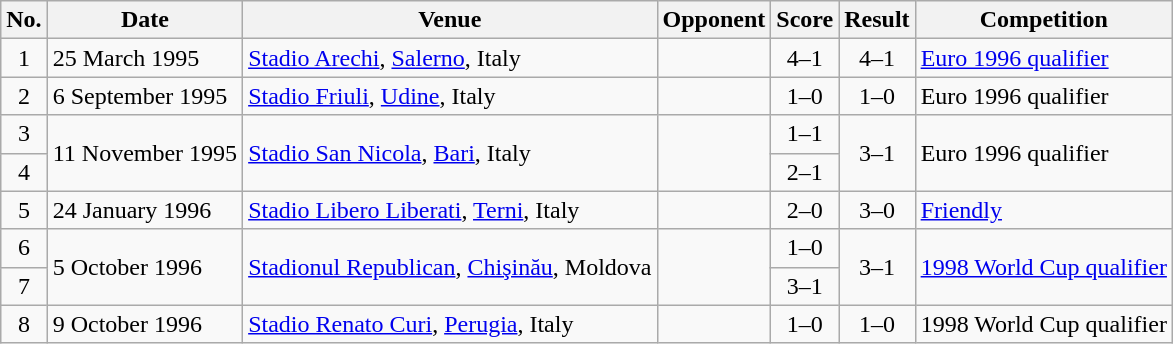<table class="wikitable sortable">
<tr>
<th scope="col">No.</th>
<th scope="col">Date</th>
<th scope="col">Venue</th>
<th scope="col">Opponent</th>
<th scope="col">Score</th>
<th scope="col">Result</th>
<th scope="col">Competition</th>
</tr>
<tr>
<td align="center">1</td>
<td>25 March 1995</td>
<td><a href='#'>Stadio Arechi</a>, <a href='#'>Salerno</a>, Italy</td>
<td></td>
<td align="center">4–1</td>
<td align="center">4–1</td>
<td><a href='#'>Euro 1996 qualifier</a></td>
</tr>
<tr>
<td align="center">2</td>
<td>6 September 1995</td>
<td><a href='#'>Stadio Friuli</a>, <a href='#'>Udine</a>, Italy</td>
<td></td>
<td align="center">1–0</td>
<td align="center">1–0</td>
<td>Euro 1996 qualifier</td>
</tr>
<tr>
<td align="center">3</td>
<td rowspan="2">11 November 1995</td>
<td rowspan="2"><a href='#'>Stadio San Nicola</a>, <a href='#'>Bari</a>, Italy</td>
<td rowspan="2"></td>
<td align="center">1–1</td>
<td rowspan="2" style="text-align:center">3–1</td>
<td rowspan="2">Euro 1996 qualifier</td>
</tr>
<tr>
<td align="center">4</td>
<td align="center">2–1</td>
</tr>
<tr>
<td align="center">5</td>
<td>24 January 1996</td>
<td><a href='#'>Stadio Libero Liberati</a>, <a href='#'>Terni</a>, Italy</td>
<td></td>
<td align="center">2–0</td>
<td align="center">3–0</td>
<td><a href='#'>Friendly</a></td>
</tr>
<tr>
<td align="center">6</td>
<td rowspan="2">5 October 1996</td>
<td rowspan="2"><a href='#'>Stadionul Republican</a>, <a href='#'>Chişinău</a>, Moldova</td>
<td rowspan="2"></td>
<td align="center">1–0</td>
<td rowspan="2" style="text-align:center">3–1</td>
<td rowspan="2"><a href='#'>1998 World Cup qualifier</a></td>
</tr>
<tr>
<td align="center">7</td>
<td align="center">3–1</td>
</tr>
<tr>
<td align="center">8</td>
<td>9 October 1996</td>
<td><a href='#'>Stadio Renato Curi</a>, <a href='#'>Perugia</a>, Italy</td>
<td></td>
<td align="center">1–0</td>
<td align="center">1–0</td>
<td>1998 World Cup qualifier</td>
</tr>
</table>
